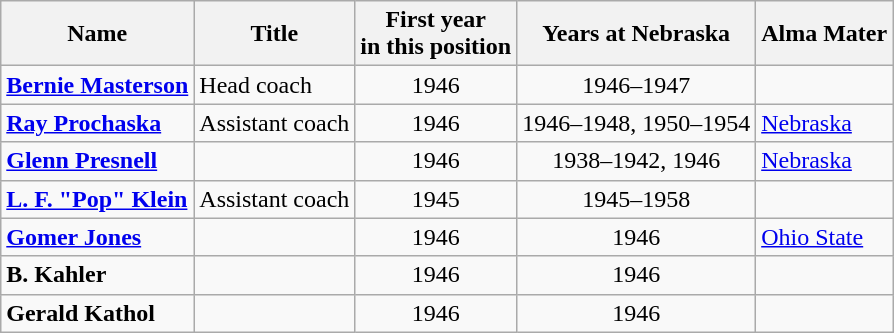<table class="wikitable">
<tr>
<th>Name</th>
<th>Title</th>
<th>First year<br>in this position</th>
<th>Years at Nebraska</th>
<th>Alma Mater</th>
</tr>
<tr>
<td><strong><a href='#'>Bernie Masterson</a></strong></td>
<td>Head coach</td>
<td align="center">1946</td>
<td align="center">1946–1947</td>
<td></td>
</tr>
<tr>
<td><strong><a href='#'>Ray Prochaska</a></strong></td>
<td>Assistant coach</td>
<td align="center">1946</td>
<td align="center">1946–1948, 1950–1954</td>
<td><a href='#'>Nebraska</a></td>
</tr>
<tr>
<td><strong><a href='#'>Glenn Presnell</a></strong></td>
<td></td>
<td align="center">1946</td>
<td align="center">1938–1942, 1946</td>
<td><a href='#'>Nebraska</a></td>
</tr>
<tr>
<td><strong><a href='#'>L. F. "Pop" Klein</a></strong></td>
<td>Assistant coach</td>
<td align="center">1945</td>
<td align="center">1945–1958</td>
<td></td>
</tr>
<tr>
<td><strong><a href='#'>Gomer Jones</a></strong></td>
<td></td>
<td align="center">1946</td>
<td align="center">1946</td>
<td><a href='#'>Ohio State</a></td>
</tr>
<tr>
<td><strong>B. Kahler</strong></td>
<td></td>
<td align="center">1946</td>
<td align="center">1946</td>
<td></td>
</tr>
<tr>
<td><strong>Gerald Kathol</strong></td>
<td></td>
<td align="center">1946</td>
<td align="center">1946</td>
<td></td>
</tr>
</table>
